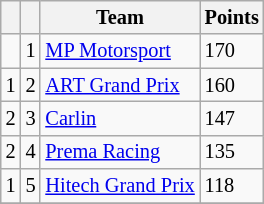<table class="wikitable" style="font-size: 85%;">
<tr>
<th></th>
<th></th>
<th>Team</th>
<th>Points</th>
</tr>
<tr>
<td align="left"></td>
<td align="center">1</td>
<td> <a href='#'>MP Motorsport</a></td>
<td>170</td>
</tr>
<tr>
<td align="left"> 1</td>
<td align="center">2</td>
<td> <a href='#'>ART Grand Prix</a></td>
<td>160</td>
</tr>
<tr>
<td align="left"> 2</td>
<td align="center">3</td>
<td> <a href='#'>Carlin</a></td>
<td>147</td>
</tr>
<tr>
<td align="left"> 2</td>
<td align="center">4</td>
<td> <a href='#'>Prema Racing</a></td>
<td>135</td>
</tr>
<tr>
<td align="left"> 1</td>
<td align="center">5</td>
<td> <a href='#'>Hitech Grand Prix</a></td>
<td>118</td>
</tr>
<tr>
</tr>
</table>
